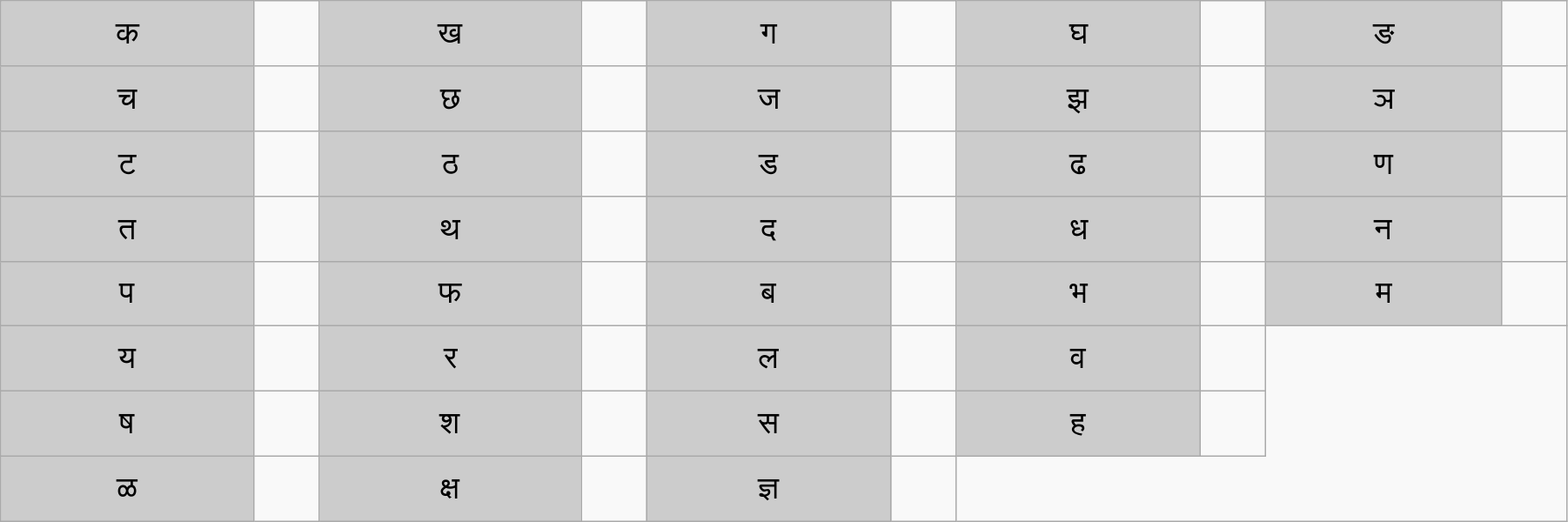<table class="wikitable" style="text-align:center; height:400px; width:95%">
<tr>
<td style="background:#ccc; font-size:24px;">क</td>
<td><br></td>
<td style="background:#ccc; font-size:24px;">ख</td>
<td><br></td>
<td style="background:#ccc; font-size:24px;">ग</td>
<td><br></td>
<td style="background:#ccc; font-size:24px;">घ</td>
<td><br></td>
<td style="background:#ccc; font-size:24px;">ङ</td>
<td><br></td>
</tr>
<tr>
<td style="background:#ccc; font-size:24px;">च</td>
<td><br></td>
<td style="background:#ccc; font-size:24px;">छ</td>
<td><br></td>
<td style="background:#ccc; font-size:24px;">ज</td>
<td><br></td>
<td style="background:#ccc; font-size:24px;">झ</td>
<td><br></td>
<td style="background:#ccc; font-size:24px;">ञ</td>
<td><br></td>
</tr>
<tr>
<td style="background:#ccc; font-size:24px;">ट</td>
<td><br></td>
<td style="background:#ccc; font-size:24px;">ठ</td>
<td><br></td>
<td style="background:#ccc; font-size:24px;">ड</td>
<td><br></td>
<td style="background:#ccc; font-size:24px;">ढ</td>
<td><br></td>
<td style="background:#ccc; font-size:24px;">ण</td>
<td><br></td>
</tr>
<tr>
<td style="background:#ccc; font-size:24px;">त</td>
<td><br></td>
<td style="background:#ccc; font-size:24px;">थ</td>
<td><br></td>
<td style="background:#ccc; font-size:24px;">द</td>
<td><br></td>
<td style="background:#ccc; font-size:24px;">ध</td>
<td><br></td>
<td style="background:#ccc; font-size:24px;">न</td>
<td><br></td>
</tr>
<tr>
<td style="background:#ccc; font-size:24px;">प</td>
<td><br></td>
<td style="background:#ccc; font-size:24px;">फ</td>
<td><br></td>
<td style="background:#ccc; font-size:24px;">ब</td>
<td><br></td>
<td style="background:#ccc; font-size:24px;">भ</td>
<td><br></td>
<td style="background:#ccc; font-size:24px;">म</td>
<td><br></td>
</tr>
<tr>
<td style="background:#ccc; font-size:24px;">य</td>
<td><br></td>
<td style="background:#ccc; font-size:24px;">र</td>
<td><br></td>
<td style="background:#ccc; font-size:24px;">ल</td>
<td><br></td>
<td style="background:#ccc; font-size:24px;">व</td>
<td><br></td>
</tr>
<tr>
<td style="background:#ccc; font-size:24px;">ष</td>
<td><br></td>
<td style="background:#ccc; font-size:24px;">श</td>
<td><br></td>
<td style="background:#ccc; font-size:24px;">स</td>
<td><br></td>
<td style="background:#ccc; font-size:24px;">ह</td>
<td><br></td>
</tr>
<tr>
<td style="background:#ccc; font-size:24px;">ळ</td>
<td><br></td>
<td style="background:#ccc; font-size:24px;">क्ष</td>
<td><br></td>
<td style="background:#ccc; font-size:24px;">ज्ञ</td>
<td><br></td>
</tr>
</table>
